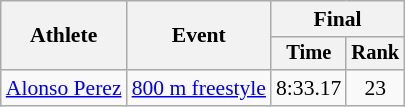<table class=wikitable style="font-size:90%">
<tr>
<th rowspan=2>Athlete</th>
<th rowspan=2>Event</th>
<th colspan="2">Final</th>
</tr>
<tr style="font-size:95%">
<th>Time</th>
<th>Rank</th>
</tr>
<tr align=center>
<td align=left><a href='#'>Alonso Perez</a></td>
<td align=left><a href='#'>800 m freestyle</a></td>
<td>8:33.17</td>
<td>23</td>
</tr>
</table>
